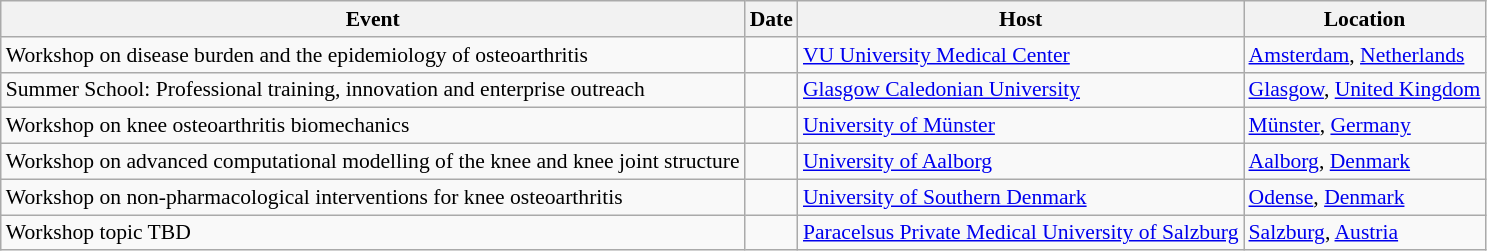<table id="Training Events" class="sortable wikitable succession-box" style="font-size:90%; ">
<tr>
<th scope="col">Event</th>
<th scope="col">Date</th>
<th scope="col">Host</th>
<th scope="col">Location</th>
</tr>
<tr>
<td>Workshop on disease burden and the epidemiology of osteoarthritis</td>
<td></td>
<td><a href='#'>VU University Medical Center</a></td>
<td><a href='#'>Amsterdam</a>, <a href='#'>Netherlands</a></td>
</tr>
<tr>
<td>Summer School: Professional training, innovation and enterprise outreach</td>
<td></td>
<td><a href='#'>Glasgow Caledonian University</a></td>
<td><a href='#'>Glasgow</a>, <a href='#'>United Kingdom</a></td>
</tr>
<tr>
<td>Workshop on knee osteoarthritis biomechanics</td>
<td></td>
<td><a href='#'>University of Münster</a></td>
<td><a href='#'>Münster</a>, <a href='#'>Germany</a></td>
</tr>
<tr>
<td>Workshop on advanced computational modelling of the knee and knee joint structure</td>
<td></td>
<td><a href='#'>University of Aalborg</a></td>
<td><a href='#'>Aalborg</a>, <a href='#'>Denmark</a></td>
</tr>
<tr>
<td>Workshop on non-pharmacological interventions for knee osteoarthritis</td>
<td></td>
<td><a href='#'>University of Southern Denmark</a></td>
<td><a href='#'>Odense</a>, <a href='#'>Denmark</a></td>
</tr>
<tr>
<td>Workshop topic TBD</td>
<td></td>
<td><a href='#'>Paracelsus Private Medical University of Salzburg</a></td>
<td><a href='#'>Salzburg</a>, <a href='#'>Austria</a></td>
</tr>
</table>
